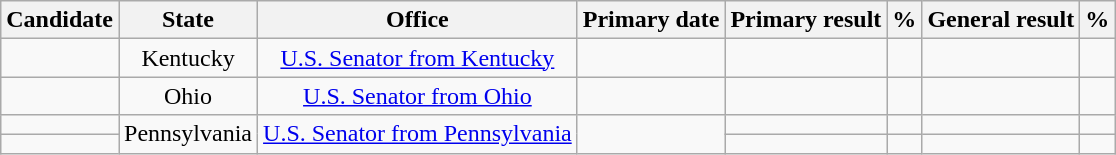<table class="wikitable sortable">
<tr>
<th bgcolor=teal><span>Candidate</span></th>
<th bgcolor=teal><span>State</span></th>
<th bgcolor=teal><span>Office</span></th>
<th bgcolor=teal><span>Primary date</span></th>
<th bgcolor=teal data-sort-type="date"><span>Primary result</span></th>
<th bgcolor=teal><span><abbr>%</abbr></span></th>
<th bgcolor=teal><span>General result</span></th>
<th bgcolor=teal><span><abbr>%</abbr></span></th>
</tr>
<tr style="text-align:center;">
<td></td>
<td> Kentucky</td>
<td><a href='#'>U.S. Senator from Kentucky</a></td>
<td><a href='#'></a></td>
<td></td>
<td></td>
<td></td>
<td></td>
</tr>
<tr style="text-align:center;">
<td></td>
<td> Ohio</td>
<td><a href='#'>U.S. Senator from Ohio</a></td>
<td><a href='#'></a></td>
<td></td>
<td></td>
<td></td>
<td></td>
</tr>
<tr style="text-align:center;">
<td></td>
<td rowspan="2"> Pennsylvania</td>
<td rowspan="2"><a href='#'>U.S. Senator from Pennsylvania</a></td>
<td rowspan="2"><a href='#'></a></td>
<td></td>
<td></td>
<td></td>
<td></td>
</tr>
<tr style="text-align:center;">
<td><s></s></td>
<td></td>
<td></td>
<td></td>
<td></td>
</tr>
</table>
